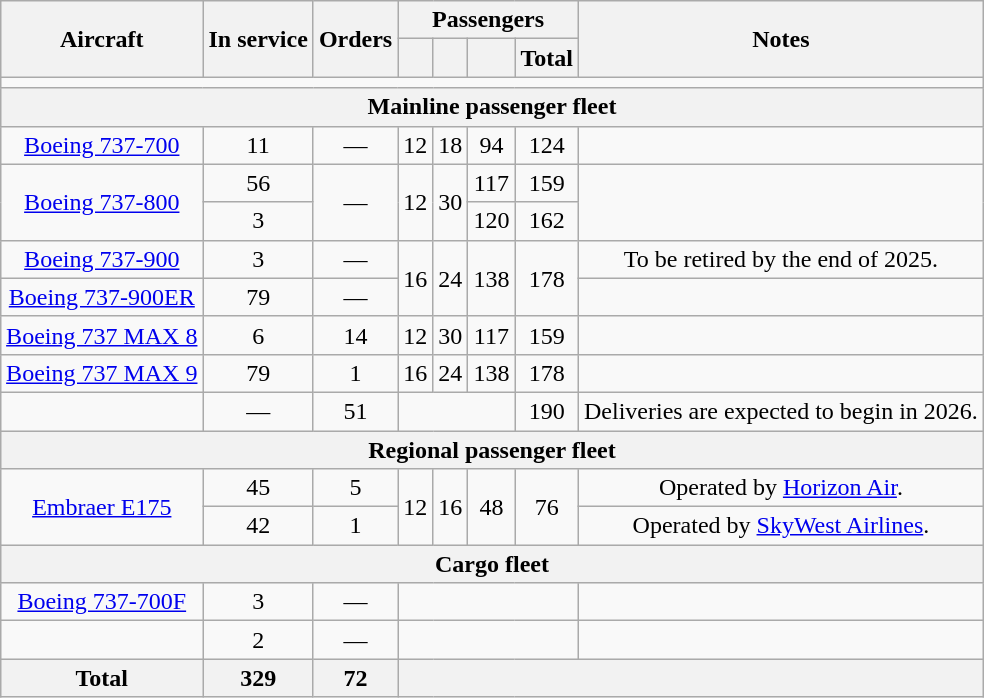<table class="wikitable sortable sticky-header-multi" style="text-align:center; margin:auto">
<tr>
<th class="unsortable" rowspan="2">Aircraft</th>
<th class="unsortable" rowspan="2">In service</th>
<th class="unsortable" rowspan="2">Orders</th>
<th class="unsortable" colspan="4">Passengers</th>
<th class="unsortable" rowspan="2">Notes</th>
</tr>
<tr>
<th></th>
<th></th>
<th></th>
<th>Total</th>
</tr>
<tr>
<td colspan="8"></td>
</tr>
<tr>
<th colspan="8">Mainline passenger fleet</th>
</tr>
<tr>
<td><a href='#'>Boeing 737-700</a></td>
<td>11</td>
<td>—</td>
<td>12</td>
<td>18</td>
<td>94</td>
<td>124</td>
<td></td>
</tr>
<tr>
<td rowspan="2"><a href='#'>Boeing 737-800</a></td>
<td>56</td>
<td rowspan="2">—</td>
<td rowspan="2">12</td>
<td rowspan="2">30</td>
<td>117</td>
<td>159</td>
<td rowspan="2"></td>
</tr>
<tr>
<td>3</td>
<td>120</td>
<td>162</td>
</tr>
<tr>
<td><a href='#'>Boeing 737-900</a></td>
<td>3</td>
<td>—</td>
<td rowspan="2">16</td>
<td rowspan="2">24</td>
<td rowspan="2">138</td>
<td rowspan="2">178</td>
<td>To be retired by the end of 2025.</td>
</tr>
<tr>
<td><a href='#'>Boeing 737-900ER</a></td>
<td>79</td>
<td>—</td>
<td></td>
</tr>
<tr>
<td><a href='#'>Boeing 737 MAX 8</a></td>
<td>6</td>
<td>14</td>
<td>12</td>
<td>30</td>
<td>117</td>
<td>159</td>
<td></td>
</tr>
<tr>
<td><a href='#'>Boeing 737 MAX 9</a></td>
<td>79</td>
<td>1</td>
<td>16</td>
<td>24</td>
<td>138</td>
<td>178</td>
<td></td>
</tr>
<tr>
<td></td>
<td>—</td>
<td>51</td>
<td colspan=3></td>
<td>190</td>
<td>Deliveries are expected to begin in 2026.</td>
</tr>
<tr>
<th colspan="8">Regional passenger fleet</th>
</tr>
<tr>
<td rowspan="2"><a href='#'>Embraer E175</a></td>
<td>45</td>
<td>5</td>
<td rowspan="2">12</td>
<td rowspan="2">16</td>
<td rowspan="2">48</td>
<td rowspan="2">76</td>
<td>Operated by <a href='#'>Horizon Air</a>.</td>
</tr>
<tr>
<td>42</td>
<td>1</td>
<td>Operated by <a href='#'>SkyWest Airlines</a>.</td>
</tr>
<tr>
<th colspan="8">Cargo fleet</th>
</tr>
<tr>
<td><a href='#'>Boeing 737-700F</a></td>
<td>3</td>
<td>—</td>
<td colspan="4" style="text-align:center"></td>
<td></td>
</tr>
<tr>
<td></td>
<td>2</td>
<td>—</td>
<td colspan="4" style="text-align:center"></td>
<td></td>
</tr>
<tr>
<th>Total</th>
<th>329</th>
<th>72</th>
<th colspan="5"></th>
</tr>
</table>
